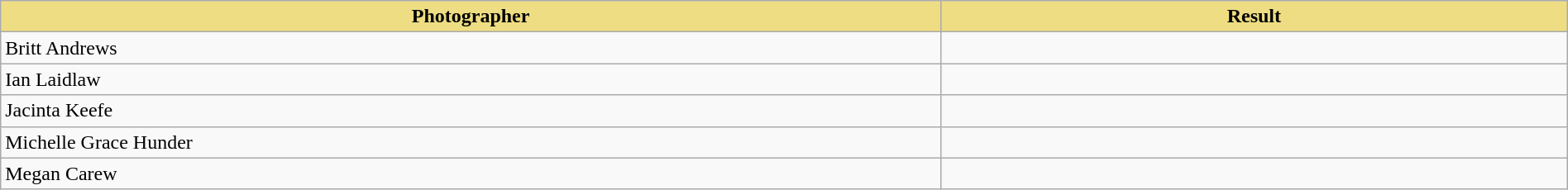<table class="wikitable" width=100%>
<tr>
<th style="width:15%;background:#EEDD82;">Photographer</th>
<th style="width:10%;background:#EEDD82;">Result</th>
</tr>
<tr>
<td>Britt Andrews</td>
<td></td>
</tr>
<tr>
<td>Ian Laidlaw</td>
<td></td>
</tr>
<tr>
<td>Jacinta Keefe</td>
<td></td>
</tr>
<tr>
<td>Michelle Grace Hunder</td>
<td></td>
</tr>
<tr>
<td>Megan Carew</td>
<td></td>
</tr>
</table>
